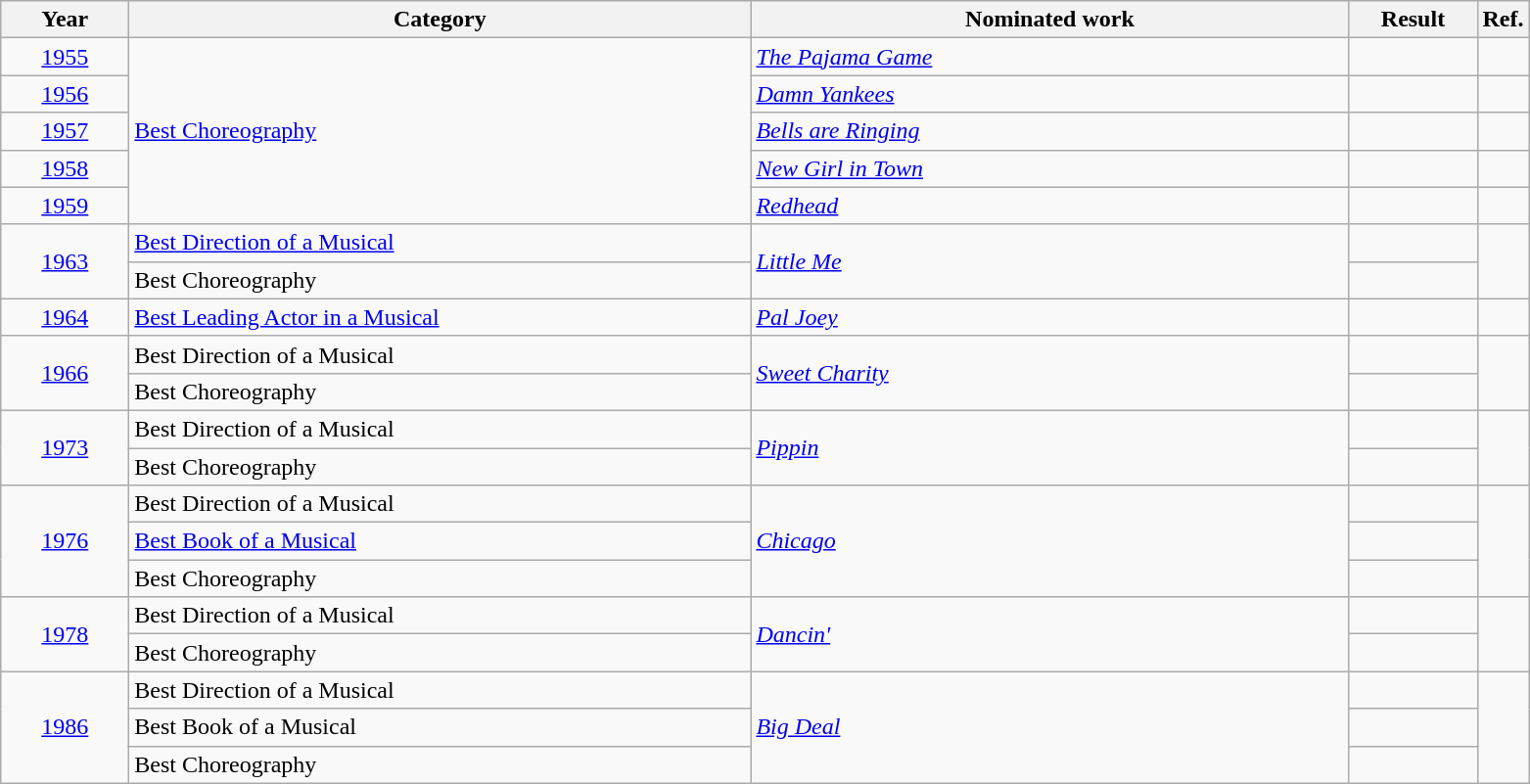<table class=wikitable>
<tr>
<th scope="col" style="width:5em;">Year</th>
<th scope="col" style="width:26em;">Category</th>
<th scope="col" style="width:25em;">Nominated work</th>
<th scope="col" style="width:5em;">Result</th>
<th>Ref.</th>
</tr>
<tr>
<td style="text-align:center;"><a href='#'>1955</a></td>
<td rowspan=5><a href='#'>Best Choreography</a></td>
<td><em><a href='#'>The Pajama Game</a></em></td>
<td></td>
<td align="center"></td>
</tr>
<tr>
<td style="text-align:center;"><a href='#'>1956</a></td>
<td><em><a href='#'>Damn Yankees</a></em></td>
<td></td>
<td align="center"></td>
</tr>
<tr>
<td style="text-align:center;"><a href='#'>1957</a></td>
<td><em><a href='#'>Bells are Ringing</a></em></td>
<td></td>
<td align="center"></td>
</tr>
<tr>
<td style="text-align:center;"><a href='#'>1958</a></td>
<td><em><a href='#'>New Girl in Town</a></em></td>
<td></td>
<td align="center"></td>
</tr>
<tr>
<td style="text-align:center;"><a href='#'>1959</a></td>
<td><em><a href='#'>Redhead</a></em></td>
<td></td>
<td align="center"></td>
</tr>
<tr>
<td style="text-align:center;", rowspan="2"><a href='#'>1963</a></td>
<td><a href='#'>Best Direction of a Musical</a></td>
<td rowspan="2"><em><a href='#'>Little Me</a></em></td>
<td></td>
<td align="center" rowspan="2"></td>
</tr>
<tr>
<td>Best Choreography</td>
<td></td>
</tr>
<tr>
<td style="text-align:center;"><a href='#'>1964</a></td>
<td><a href='#'>Best Leading Actor in a Musical</a></td>
<td><em><a href='#'>Pal Joey</a></em></td>
<td></td>
<td align="center"></td>
</tr>
<tr>
<td style="text-align:center;", rowspan="2"><a href='#'>1966</a></td>
<td>Best Direction of a Musical</td>
<td rowspan="2"><em><a href='#'>Sweet Charity</a></em></td>
<td></td>
<td align="center" rowspan="2"></td>
</tr>
<tr>
<td>Best Choreography</td>
<td></td>
</tr>
<tr>
<td style="text-align:center;", rowspan="2"><a href='#'>1973</a></td>
<td>Best Direction of a Musical</td>
<td rowspan="2"><em><a href='#'>Pippin</a></em></td>
<td></td>
<td align="center" rowspan="2"></td>
</tr>
<tr>
<td>Best Choreography</td>
<td></td>
</tr>
<tr>
<td style="text-align:center;", rowspan="3"><a href='#'>1976</a></td>
<td>Best Direction of a Musical</td>
<td rowspan="3"><em><a href='#'>Chicago</a></em></td>
<td></td>
<td align="center" rowspan="3"></td>
</tr>
<tr>
<td><a href='#'>Best Book of a Musical</a></td>
<td></td>
</tr>
<tr>
<td>Best Choreography</td>
<td></td>
</tr>
<tr>
<td style="text-align:center;", rowspan="2"><a href='#'>1978</a></td>
<td>Best Direction of a Musical</td>
<td rowspan="2"><em><a href='#'>Dancin'</a></em></td>
<td></td>
<td align="center" rowspan="2"></td>
</tr>
<tr>
<td>Best Choreography</td>
<td></td>
</tr>
<tr>
<td style="text-align:center;", rowspan="3"><a href='#'>1986</a></td>
<td>Best Direction of a Musical</td>
<td rowspan="3"><em><a href='#'>Big Deal</a></em></td>
<td></td>
<td align="center" rowspan="3"></td>
</tr>
<tr>
<td>Best Book of a Musical</td>
<td></td>
</tr>
<tr>
<td>Best Choreography</td>
<td></td>
</tr>
</table>
